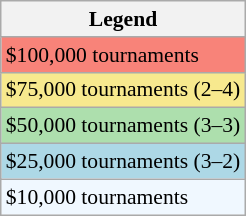<table class=wikitable style="font-size:90%">
<tr>
<th>Legend</th>
</tr>
<tr style="background:#f88379;">
<td>$100,000 tournaments</td>
</tr>
<tr style="background:#f7e98e;">
<td>$75,000 tournaments (2–4)</td>
</tr>
<tr style="background:#addfad;">
<td>$50,000 tournaments (3–3)</td>
</tr>
<tr style="background:lightblue;">
<td>$25,000 tournaments (3–2)</td>
</tr>
<tr style="background:#f0f8ff;">
<td>$10,000 tournaments</td>
</tr>
</table>
